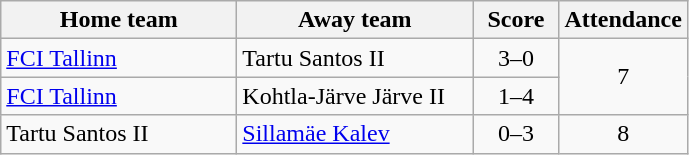<table class="wikitable">
<tr>
<th width=150px>Home team</th>
<th width=150px>Away team</th>
<th width=50px>Score</th>
<th width=50px>Attendance</th>
</tr>
<tr>
<td><a href='#'>FCI Tallinn</a></td>
<td>Tartu Santos II</td>
<td align=center>3–0</td>
<td align=center rowspan=2>7</td>
</tr>
<tr>
<td><a href='#'>FCI Tallinn</a></td>
<td>Kohtla-Järve Järve II</td>
<td align=center>1–4</td>
</tr>
<tr>
<td>Tartu Santos II</td>
<td><a href='#'>Sillamäe Kalev</a></td>
<td align=center>0–3</td>
<td align=center>8</td>
</tr>
</table>
